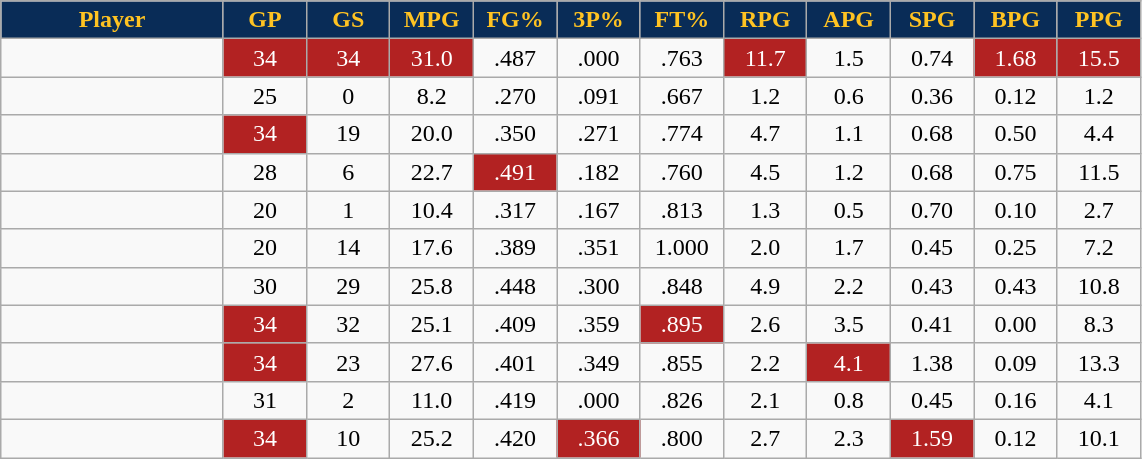<table class="wikitable sortable" style="text-align:center;">
<tr>
<th style="background:#092C57;color:#FFC322;" width="16%">Player</th>
<th style="background:#092C57;color:#FFC322;" width="6%">GP</th>
<th style="background:#092C57;color:#FFC322;" width="6%">GS</th>
<th style="background:#092C57;color:#FFC322;" width="6%">MPG</th>
<th style="background:#092C57;color:#FFC322;" width="6%">FG%</th>
<th style="background:#092C57;color:#FFC322;" width="6%">3P%</th>
<th style="background:#092C57;color:#FFC322;" width="6%">FT%</th>
<th style="background:#092C57;color:#FFC322;" width="6%">RPG</th>
<th style="background:#092C57;color:#FFC322;" width="6%">APG</th>
<th style="background:#092C57;color:#FFC322;" width="6%">SPG</th>
<th style="background:#092C57;color:#FFC322;" width="6%">BPG</th>
<th style="background:#092C57;color:#FFC322;" width="6%">PPG</th>
</tr>
<tr>
<td></td>
<td style="background:#B22222; color:white">34</td>
<td style="background:#B22222; color:white">34</td>
<td style="background:#B22222; color:white">31.0</td>
<td>.487</td>
<td>.000</td>
<td>.763</td>
<td style="background:#B22222; color:white">11.7</td>
<td>1.5</td>
<td>0.74</td>
<td style="background:#B22222; color:white">1.68</td>
<td style="background:#B22222; color:white">15.5</td>
</tr>
<tr>
<td></td>
<td>25</td>
<td>0</td>
<td>8.2</td>
<td>.270</td>
<td>.091</td>
<td>.667</td>
<td>1.2</td>
<td>0.6</td>
<td>0.36</td>
<td>0.12</td>
<td>1.2</td>
</tr>
<tr>
<td></td>
<td style="background:#B22222; color:white">34</td>
<td>19</td>
<td>20.0</td>
<td>.350</td>
<td>.271</td>
<td>.774</td>
<td>4.7</td>
<td>1.1</td>
<td>0.68</td>
<td>0.50</td>
<td>4.4</td>
</tr>
<tr>
<td></td>
<td>28</td>
<td>6</td>
<td>22.7</td>
<td style="background:#B22222; color:white">.491</td>
<td>.182</td>
<td>.760</td>
<td>4.5</td>
<td>1.2</td>
<td>0.68</td>
<td>0.75</td>
<td>11.5</td>
</tr>
<tr>
<td></td>
<td>20</td>
<td>1</td>
<td>10.4</td>
<td>.317</td>
<td>.167</td>
<td>.813</td>
<td>1.3</td>
<td>0.5</td>
<td>0.70</td>
<td>0.10</td>
<td>2.7</td>
</tr>
<tr>
<td></td>
<td>20</td>
<td>14</td>
<td>17.6</td>
<td>.389</td>
<td>.351</td>
<td>1.000</td>
<td>2.0</td>
<td>1.7</td>
<td>0.45</td>
<td>0.25</td>
<td>7.2</td>
</tr>
<tr>
<td></td>
<td>30</td>
<td>29</td>
<td>25.8</td>
<td>.448</td>
<td>.300</td>
<td>.848</td>
<td>4.9</td>
<td>2.2</td>
<td>0.43</td>
<td>0.43</td>
<td>10.8</td>
</tr>
<tr>
<td></td>
<td style="background:#B22222; color:white">34</td>
<td>32</td>
<td>25.1</td>
<td>.409</td>
<td>.359</td>
<td style="background:#B22222; color:white">.895</td>
<td>2.6</td>
<td>3.5</td>
<td>0.41</td>
<td>0.00</td>
<td>8.3</td>
</tr>
<tr>
<td></td>
<td style="background:#B22222; color:white">34</td>
<td>23</td>
<td>27.6</td>
<td>.401</td>
<td>.349</td>
<td>.855</td>
<td>2.2</td>
<td style="background:#B22222; color:white">4.1</td>
<td>1.38</td>
<td>0.09</td>
<td>13.3</td>
</tr>
<tr>
<td></td>
<td>31</td>
<td>2</td>
<td>11.0</td>
<td>.419</td>
<td>.000</td>
<td>.826</td>
<td>2.1</td>
<td>0.8</td>
<td>0.45</td>
<td>0.16</td>
<td>4.1</td>
</tr>
<tr>
<td></td>
<td style="background:#B22222; color:white">34</td>
<td>10</td>
<td>25.2</td>
<td>.420</td>
<td style="background:#B22222; color:white">.366</td>
<td>.800</td>
<td>2.7</td>
<td>2.3</td>
<td style="background:#B22222; color:white">1.59</td>
<td>0.12</td>
<td>10.1</td>
</tr>
</table>
